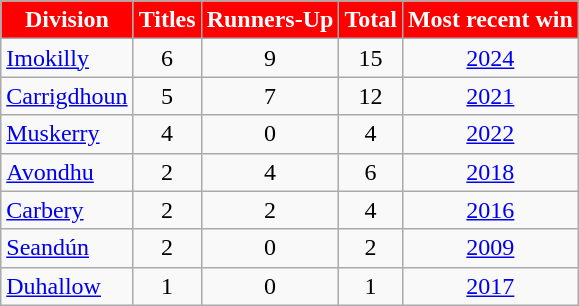<table class="wikitable sortable" style="text-align:center">
<tr>
<th style="background:red;color:white">Division</th>
<th style="background:red;color:white">Titles</th>
<th style="background:red;color:white">Runners-Up</th>
<th style="background:red;color:white">Total</th>
<th style="background:red;color:white">Most recent win</th>
</tr>
<tr>
<td style="text-align:left"> <a href='#'>Imokilly</a></td>
<td>6</td>
<td>9</td>
<td>15</td>
<td><a href='#'>2024</a></td>
</tr>
<tr>
<td style="text-align:left"> <a href='#'>Carrigdhoun</a></td>
<td>5</td>
<td>7</td>
<td>12</td>
<td><a href='#'>2021</a></td>
</tr>
<tr>
<td style="text-align:left"> <a href='#'>Muskerry</a></td>
<td>4</td>
<td>0</td>
<td>4</td>
<td><a href='#'>2022</a></td>
</tr>
<tr>
<td style="text-align:left"> <a href='#'>Avondhu</a></td>
<td>2</td>
<td>4</td>
<td>6</td>
<td><a href='#'>2018</a></td>
</tr>
<tr>
<td style="text-align:left"> <a href='#'>Carbery</a></td>
<td>2</td>
<td>2</td>
<td>4</td>
<td><a href='#'>2016</a></td>
</tr>
<tr>
<td style="text-align:left"> <a href='#'>Seandún</a></td>
<td>2</td>
<td>0</td>
<td>2</td>
<td><a href='#'>2009</a></td>
</tr>
<tr>
<td style="text-align:left"> <a href='#'>Duhallow</a></td>
<td>1</td>
<td>0</td>
<td>1</td>
<td><a href='#'>2017</a></td>
</tr>
</table>
